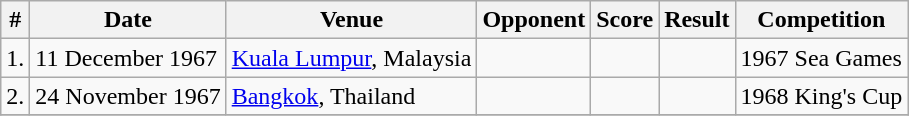<table class="wikitable collapsed">
<tr>
<th>#</th>
<th>Date</th>
<th>Venue</th>
<th>Opponent</th>
<th>Score</th>
<th>Result</th>
<th>Competition</th>
</tr>
<tr>
<td>1.</td>
<td>11 December 1967</td>
<td><a href='#'>Kuala Lumpur</a>, Malaysia</td>
<td></td>
<td></td>
<td></td>
<td>1967 Sea Games</td>
</tr>
<tr>
<td>2.</td>
<td>24 November 1967</td>
<td><a href='#'>Bangkok</a>, Thailand</td>
<td></td>
<td></td>
<td></td>
<td>1968 King's Cup</td>
</tr>
<tr>
</tr>
</table>
